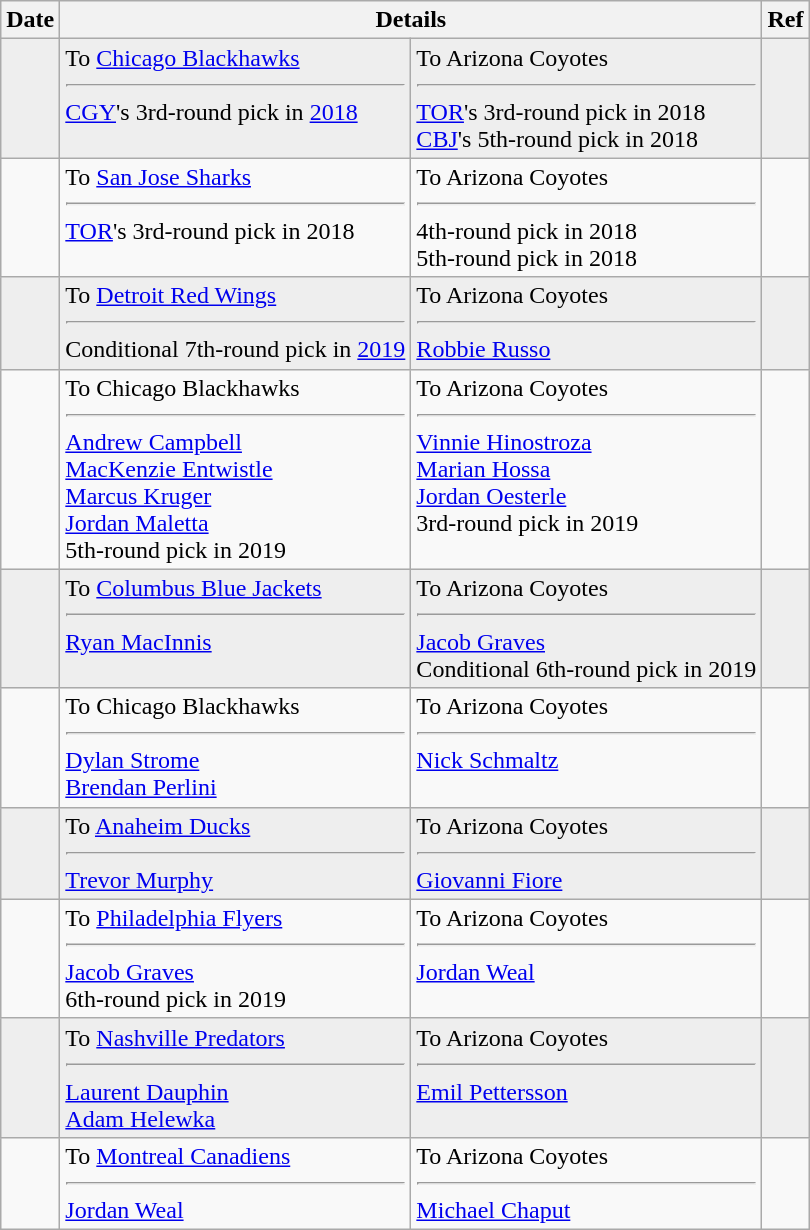<table class="wikitable">
<tr>
<th>Date</th>
<th colspan="2">Details</th>
<th>Ref</th>
</tr>
<tr style="background:#eee;">
<td></td>
<td valign="top">To <a href='#'>Chicago Blackhawks</a><hr><a href='#'>CGY</a>'s 3rd-round pick in <a href='#'>2018</a></td>
<td valign="top">To Arizona Coyotes<hr><a href='#'>TOR</a>'s 3rd-round pick in 2018<br><a href='#'>CBJ</a>'s 5th-round pick in 2018</td>
<td></td>
</tr>
<tr>
<td></td>
<td valign="top">To <a href='#'>San Jose Sharks</a><hr><a href='#'>TOR</a>'s 3rd-round pick in 2018</td>
<td valign="top">To Arizona Coyotes<hr>4th-round pick in 2018<br>5th-round pick in 2018</td>
<td></td>
</tr>
<tr style="background:#eee;">
<td></td>
<td valign="top">To <a href='#'>Detroit Red Wings</a><hr>Conditional 7th-round pick in <a href='#'>2019</a></td>
<td valign="top">To Arizona Coyotes<hr><a href='#'>Robbie Russo</a></td>
<td></td>
</tr>
<tr>
<td></td>
<td valign="top">To Chicago Blackhawks<hr><a href='#'>Andrew Campbell</a><br><a href='#'>MacKenzie Entwistle</a><br><a href='#'>Marcus Kruger</a><br><a href='#'>Jordan Maletta</a><br>5th-round pick in 2019</td>
<td valign="top">To Arizona Coyotes<hr><a href='#'>Vinnie Hinostroza</a><br><a href='#'>Marian Hossa</a><br><a href='#'>Jordan Oesterle</a><br>3rd-round pick in 2019</td>
<td></td>
</tr>
<tr style="background:#eee;">
<td></td>
<td valign="top">To <a href='#'>Columbus Blue Jackets</a><hr><a href='#'>Ryan MacInnis</a></td>
<td valign="top">To Arizona Coyotes<hr><a href='#'>Jacob Graves</a><br>Conditional 6th-round pick in 2019</td>
<td></td>
</tr>
<tr>
<td></td>
<td valign="top">To Chicago Blackhawks<hr><a href='#'>Dylan Strome</a><br><a href='#'>Brendan Perlini</a></td>
<td valign="top">To Arizona Coyotes<hr><a href='#'>Nick Schmaltz</a></td>
<td></td>
</tr>
<tr style="background:#eee;">
<td></td>
<td valign="top">To <a href='#'>Anaheim Ducks</a><hr><a href='#'>Trevor Murphy</a></td>
<td valign="top">To Arizona Coyotes<hr><a href='#'>Giovanni Fiore</a></td>
<td></td>
</tr>
<tr>
<td></td>
<td valign="top">To <a href='#'>Philadelphia Flyers</a><hr><a href='#'>Jacob Graves</a><br>6th-round pick in 2019</td>
<td valign="top">To Arizona Coyotes<hr><a href='#'>Jordan Weal</a></td>
<td></td>
</tr>
<tr style="background:#eee;">
<td></td>
<td valign="top">To <a href='#'>Nashville Predators</a><hr><a href='#'>Laurent Dauphin</a><br><a href='#'>Adam Helewka</a></td>
<td valign="top">To Arizona Coyotes<hr><a href='#'>Emil Pettersson</a></td>
<td></td>
</tr>
<tr>
<td></td>
<td valign="top">To <a href='#'>Montreal Canadiens</a><hr><a href='#'>Jordan Weal</a></td>
<td valign="top">To Arizona Coyotes<hr><a href='#'>Michael Chaput</a></td>
<td></td>
</tr>
</table>
